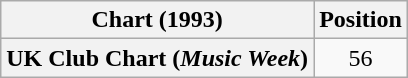<table class="wikitable sortable plainrowheaders" style="text-align:center">
<tr>
<th>Chart (1993)</th>
<th>Position</th>
</tr>
<tr>
<th scope="row">UK Club Chart (<em>Music Week</em>)</th>
<td>56</td>
</tr>
</table>
